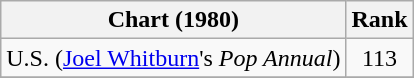<table class="wikitable">
<tr>
<th align="left">Chart (1980)</th>
<th style="text-align:center;">Rank</th>
</tr>
<tr>
<td>U.S. (<a href='#'>Joel Whitburn</a>'s <em>Pop Annual</em>)</td>
<td style="text-align:center;">113</td>
</tr>
<tr>
</tr>
</table>
